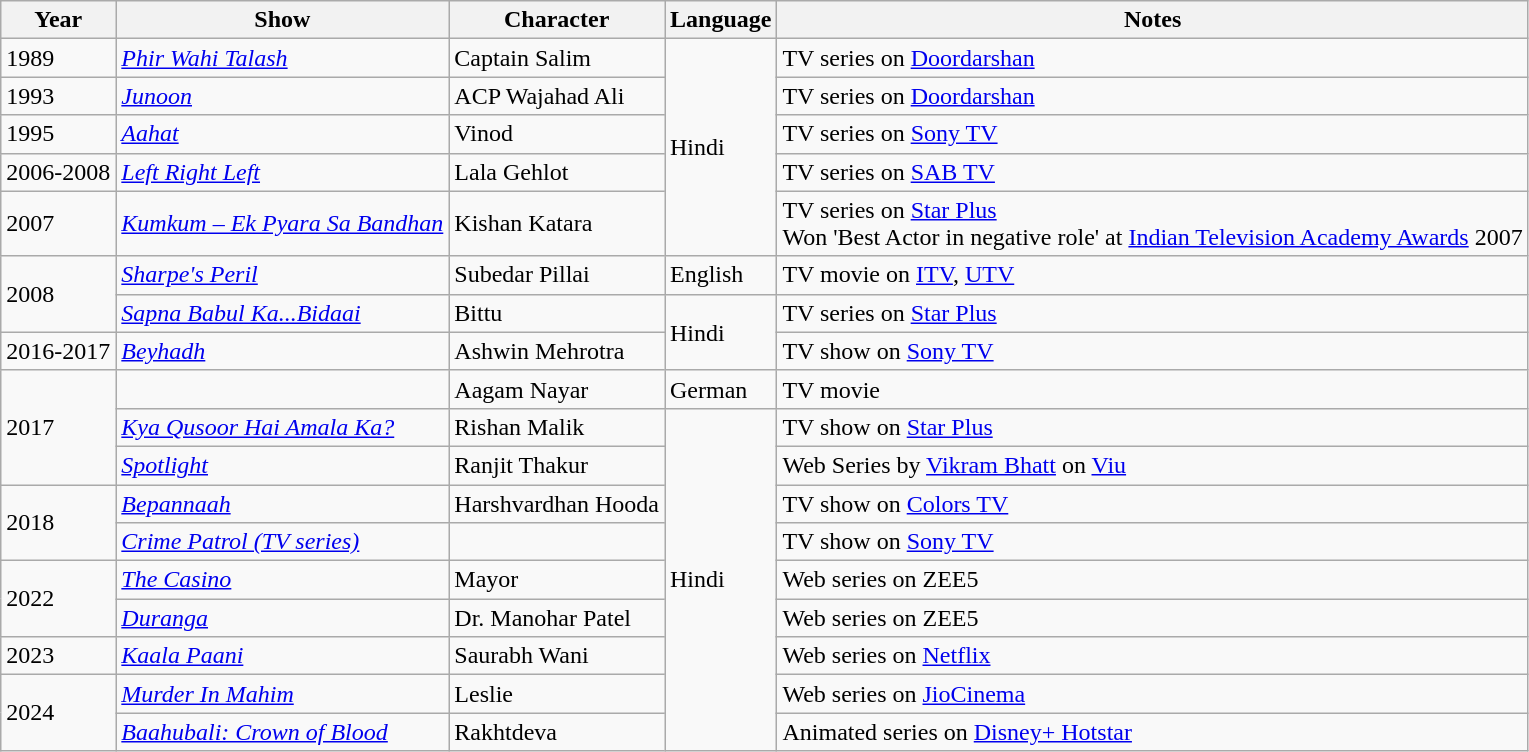<table class="wikitable sortable plainrowheaders">
<tr>
<th scope="col">Year</th>
<th scope="col">Show</th>
<th scope="col">Character</th>
<th scope="col">Language</th>
<th class="unsortable" scope="col">Notes</th>
</tr>
<tr>
<td>1989</td>
<td><em><a href='#'>Phir Wahi Talash</a></em></td>
<td>Captain Salim</td>
<td rowspan="5">Hindi</td>
<td>TV series on <a href='#'>Doordarshan</a></td>
</tr>
<tr>
<td>1993</td>
<td><em><a href='#'>Junoon</a></em></td>
<td>ACP Wajahad Ali</td>
<td>TV series on <a href='#'>Doordarshan</a></td>
</tr>
<tr>
<td>1995</td>
<td><em><a href='#'>Aahat</a></em></td>
<td>Vinod</td>
<td>TV series on <a href='#'>Sony TV</a></td>
</tr>
<tr>
<td>2006-2008</td>
<td><em><a href='#'>Left Right Left</a></em></td>
<td>Lala Gehlot</td>
<td>TV series on <a href='#'>SAB TV</a></td>
</tr>
<tr>
<td>2007</td>
<td><em><a href='#'>Kumkum – Ek Pyara Sa Bandhan</a></em></td>
<td>Kishan Katara</td>
<td>TV series on <a href='#'>Star Plus</a><br>Won 'Best Actor in negative role' at <a href='#'>Indian Television Academy Awards</a> 2007</td>
</tr>
<tr>
<td rowspan="2">2008</td>
<td><em><a href='#'>Sharpe's Peril</a></em></td>
<td>Subedar Pillai</td>
<td>English</td>
<td>TV movie on <a href='#'>ITV</a>, <a href='#'>UTV</a></td>
</tr>
<tr>
<td><em><a href='#'>Sapna Babul Ka...Bidaai</a></em></td>
<td>Bittu</td>
<td rowspan="2">Hindi</td>
<td>TV series on <a href='#'>Star Plus</a></td>
</tr>
<tr>
<td>2016-2017</td>
<td><em><a href='#'>Beyhadh</a></em></td>
<td>Ashwin Mehrotra</td>
<td>TV show on <a href='#'>Sony TV</a></td>
</tr>
<tr>
<td rowspan="3">2017</td>
<td><em></em></td>
<td>Aagam Nayar</td>
<td>German</td>
<td>TV movie</td>
</tr>
<tr>
<td><em><a href='#'>Kya Qusoor Hai Amala Ka?</a></em></td>
<td>Rishan Malik</td>
<td rowspan="9">Hindi</td>
<td>TV show on <a href='#'>Star Plus</a></td>
</tr>
<tr>
<td><em><a href='#'>Spotlight</a></em></td>
<td>Ranjit Thakur</td>
<td>Web Series by <a href='#'>Vikram Bhatt</a> on <a href='#'>Viu</a></td>
</tr>
<tr>
<td rowspan="2">2018</td>
<td><em><a href='#'>Bepannaah</a></em></td>
<td>Harshvardhan Hooda</td>
<td>TV show on <a href='#'>Colors TV</a></td>
</tr>
<tr>
<td><em><a href='#'>Crime Patrol (TV series)</a></em></td>
<td></td>
<td>TV show on <a href='#'>Sony TV</a></td>
</tr>
<tr>
<td rowspan="2">2022</td>
<td><em><a href='#'>The Casino</a></em></td>
<td>Mayor</td>
<td>Web series on ZEE5</td>
</tr>
<tr>
<td><em><a href='#'>Duranga</a></em></td>
<td>Dr. Manohar Patel</td>
<td>Web series on ZEE5</td>
</tr>
<tr>
<td>2023</td>
<td><em><a href='#'>Kaala Paani</a></em></td>
<td>Saurabh Wani</td>
<td>Web series on <a href='#'>Netflix</a></td>
</tr>
<tr>
<td rowspan="2">2024</td>
<td><em><a href='#'>Murder In Mahim</a></em></td>
<td>Leslie</td>
<td>Web series on <a href='#'>JioCinema</a></td>
</tr>
<tr>
<td><em><a href='#'>Baahubali: Crown of Blood</a></em></td>
<td>Rakhtdeva</td>
<td>Animated series on <a href='#'>Disney+ Hotstar</a></td>
</tr>
</table>
